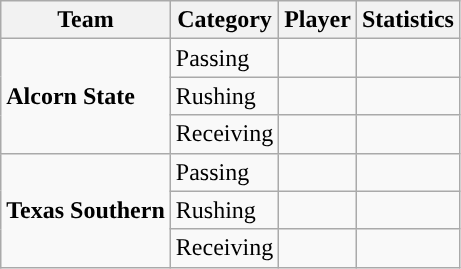<table class="wikitable" style="float: left;">
<tr>
<th>Team</th>
<th>Category</th>
<th>Player</th>
<th>Statistics</th>
</tr>
<tr>
<td rowspan=3><strong>Alcorn State</strong></td>
<td>Passing</td>
<td> </td>
<td> </td>
</tr>
<tr>
<td>Rushing</td>
<td> </td>
<td> </td>
</tr>
<tr>
<td>Receiving</td>
<td> </td>
<td> </td>
</tr>
<tr>
<td rowspan=3><strong>Texas Southern</strong></td>
<td>Passing</td>
<td> </td>
<td> </td>
</tr>
<tr>
<td>Rushing</td>
<td> </td>
<td> </td>
</tr>
<tr>
<td>Receiving</td>
<td> </td>
<td> </td>
</tr>
</table>
